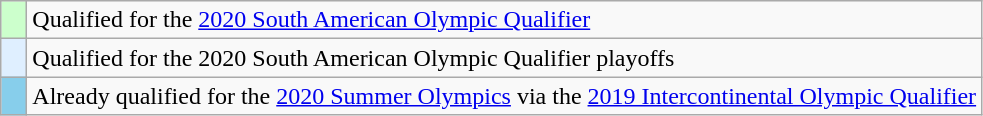<table class="wikitable" style="text-align:left">
<tr>
<td width=10px bgcolor=#ccffcc></td>
<td>Qualified for the <a href='#'>2020 South American Olympic Qualifier</a></td>
</tr>
<tr>
<td width=10px bgcolor=#dfefff></td>
<td>Qualified for the 2020 South American Olympic Qualifier playoffs</td>
</tr>
<tr>
<td width=10px bgcolor=#87ceeb></td>
<td>Already qualified for the <a href='#'>2020 Summer Olympics</a> via the <a href='#'>2019 Intercontinental Olympic Qualifier</a></td>
</tr>
</table>
